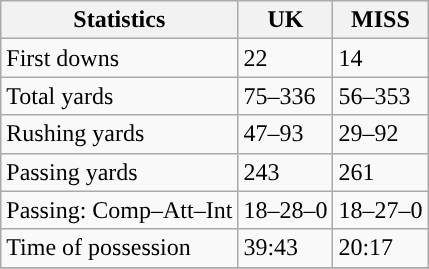<table class="wikitable" style="float: left;">
<tr>
<th>Statistics</th>
<th>UK</th>
<th>MISS</th>
</tr>
<tr>
<td>First downs</td>
<td>22</td>
<td>14</td>
</tr>
<tr>
<td>Total yards</td>
<td>75–336</td>
<td>56–353</td>
</tr>
<tr>
<td>Rushing yards</td>
<td>47–93</td>
<td>29–92</td>
</tr>
<tr>
<td>Passing yards</td>
<td>243</td>
<td>261</td>
</tr>
<tr>
<td>Passing: Comp–Att–Int</td>
<td>18–28–0</td>
<td>18–27–0</td>
</tr>
<tr>
<td>Time of possession</td>
<td>39:43</td>
<td>20:17</td>
</tr>
<tr>
</tr>
</table>
